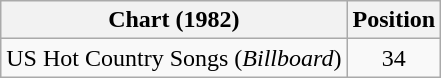<table class="wikitable">
<tr>
<th>Chart (1982)</th>
<th>Position</th>
</tr>
<tr>
<td>US Hot Country Songs (<em>Billboard</em>)</td>
<td align="center">34</td>
</tr>
</table>
